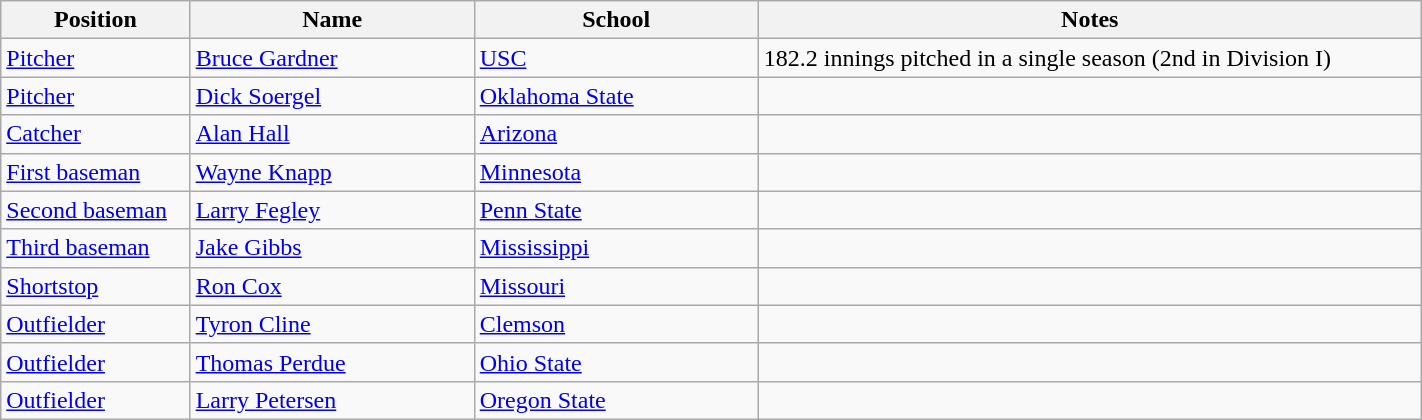<table class="wikitable sortable" style="width:75%;">
<tr>
<th width=10%>Position</th>
<th width=15%>Name</th>
<th width=15%>School</th>
<th width=35% class="unsortable">Notes</th>
</tr>
<tr>
<td><a href='#'>Pitcher</a></td>
<td><a href='#'>Bruce Gardner</a></td>
<td><a href='#'>USC</a></td>
<td>182.2 innings pitched in a single season (2nd in Division I)</td>
</tr>
<tr>
<td><a href='#'>Pitcher</a></td>
<td><a href='#'>Dick Soergel</a></td>
<td><a href='#'>Oklahoma State</a></td>
<td></td>
</tr>
<tr>
<td><a href='#'>Catcher</a></td>
<td><a href='#'>Alan Hall</a></td>
<td><a href='#'>Arizona</a></td>
<td></td>
</tr>
<tr>
<td><a href='#'>First baseman</a></td>
<td><a href='#'>Wayne Knapp</a></td>
<td><a href='#'>Minnesota</a></td>
<td></td>
</tr>
<tr>
<td><a href='#'>Second baseman</a></td>
<td><a href='#'>Larry Fegley</a></td>
<td><a href='#'>Penn State</a></td>
<td></td>
</tr>
<tr>
<td><a href='#'>Third baseman</a></td>
<td><a href='#'>Jake Gibbs</a></td>
<td><a href='#'>Mississippi</a></td>
<td></td>
</tr>
<tr>
<td><a href='#'>Shortstop</a></td>
<td><a href='#'>Ron Cox</a></td>
<td><a href='#'>Missouri</a></td>
<td></td>
</tr>
<tr>
<td><a href='#'>Outfielder</a></td>
<td><a href='#'>Tyron Cline</a></td>
<td><a href='#'>Clemson</a></td>
<td></td>
</tr>
<tr>
<td><a href='#'>Outfielder</a></td>
<td><a href='#'>Thomas Perdue</a></td>
<td><a href='#'>Ohio State</a></td>
<td></td>
</tr>
<tr>
<td><a href='#'>Outfielder</a></td>
<td><a href='#'>Larry Petersen</a></td>
<td><a href='#'>Oregon State</a></td>
<td></td>
</tr>
</table>
